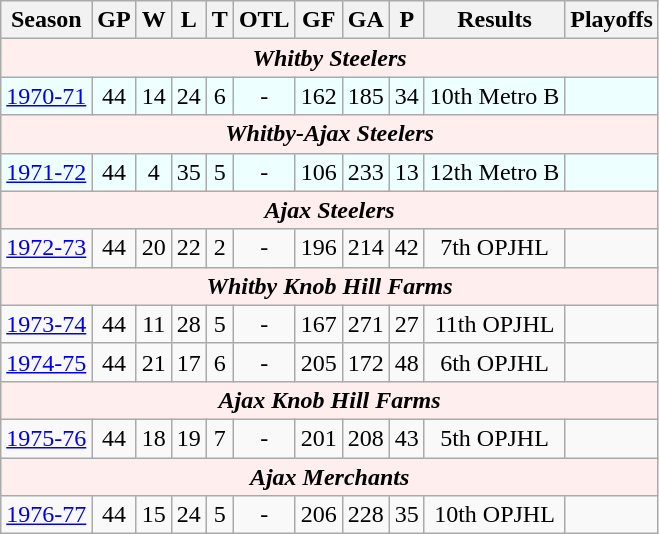<table class="wikitable">
<tr>
<th>Season</th>
<th>GP</th>
<th>W</th>
<th>L</th>
<th>T</th>
<th>OTL</th>
<th>GF</th>
<th>GA</th>
<th>P</th>
<th>Results</th>
<th>Playoffs</th>
</tr>
<tr align="center"  bgcolor="#ffeeee">
<td colspan="11"><strong><em>Whitby Steelers</em></strong></td>
</tr>
<tr align="center" bgcolor="#EEFFFF">
<td><a href='#'>1970-71</a></td>
<td>44</td>
<td>14</td>
<td>24</td>
<td>6</td>
<td>-</td>
<td>162</td>
<td>185</td>
<td>34</td>
<td>10th Metro B</td>
<td></td>
</tr>
<tr align="center"  bgcolor="#ffeeee">
<td colspan="11"><strong><em>Whitby-Ajax Steelers</em></strong></td>
</tr>
<tr align="center" bgcolor="#EEFFFF">
<td><a href='#'>1971-72</a></td>
<td>44</td>
<td>4</td>
<td>35</td>
<td>5</td>
<td>-</td>
<td>106</td>
<td>233</td>
<td>13</td>
<td>12th Metro B</td>
<td></td>
</tr>
<tr align="center"  bgcolor="#ffeeee">
<td colspan="11"><strong><em>Ajax Steelers</em></strong></td>
</tr>
<tr align="center">
<td><a href='#'>1972-73</a></td>
<td>44</td>
<td>20</td>
<td>22</td>
<td>2</td>
<td>-</td>
<td>196</td>
<td>214</td>
<td>42</td>
<td>7th OPJHL</td>
<td></td>
</tr>
<tr align="center"  bgcolor="#ffeeee">
<td colspan="11"><strong><em>Whitby Knob Hill Farms</em></strong></td>
</tr>
<tr align="center">
<td><a href='#'>1973-74</a></td>
<td>44</td>
<td>11</td>
<td>28</td>
<td>5</td>
<td>-</td>
<td>167</td>
<td>271</td>
<td>27</td>
<td>11th OPJHL</td>
<td></td>
</tr>
<tr align="center">
<td><a href='#'>1974-75</a></td>
<td>44</td>
<td>21</td>
<td>17</td>
<td>6</td>
<td>-</td>
<td>205</td>
<td>172</td>
<td>48</td>
<td>6th OPJHL</td>
<td></td>
</tr>
<tr align="center"  bgcolor="#ffeeee">
<td colspan="11"><strong><em>Ajax Knob Hill Farms</em></strong></td>
</tr>
<tr align="center">
<td><a href='#'>1975-76</a></td>
<td>44</td>
<td>18</td>
<td>19</td>
<td>7</td>
<td>-</td>
<td>201</td>
<td>208</td>
<td>43</td>
<td>5th OPJHL</td>
<td></td>
</tr>
<tr align="center"  bgcolor="#ffeeee">
<td colspan="11"><strong><em>Ajax Merchants</em></strong></td>
</tr>
<tr align="center">
<td><a href='#'>1976-77</a></td>
<td>44</td>
<td>15</td>
<td>24</td>
<td>5</td>
<td>-</td>
<td>206</td>
<td>228</td>
<td>35</td>
<td>10th OPJHL</td>
<td></td>
</tr>
</table>
